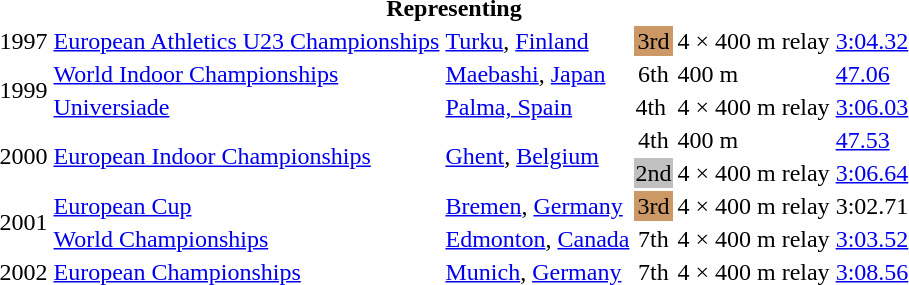<table>
<tr>
<th colspan="6">Representing </th>
</tr>
<tr>
<td>1997</td>
<td><a href='#'>European Athletics U23 Championships</a></td>
<td><a href='#'>Turku</a>, <a href='#'>Finland</a></td>
<td bgcolor="cc9966" align="center">3rd</td>
<td>4 × 400 m relay</td>
<td><a href='#'>3:04.32</a></td>
</tr>
<tr>
<td rowspan=2>1999</td>
<td><a href='#'>World Indoor Championships</a></td>
<td><a href='#'>Maebashi</a>, <a href='#'>Japan</a></td>
<td align="center">6th</td>
<td>400 m</td>
<td><a href='#'>47.06</a></td>
</tr>
<tr>
<td><a href='#'>Universiade</a></td>
<td><a href='#'>Palma, Spain</a></td>
<td>4th</td>
<td>4 × 400 m relay</td>
<td><a href='#'>3:06.03</a></td>
</tr>
<tr>
<td rowspan=2>2000</td>
<td rowspan=2><a href='#'>European Indoor Championships</a></td>
<td rowspan=2><a href='#'>Ghent</a>, <a href='#'>Belgium</a></td>
<td align="center">4th</td>
<td>400 m</td>
<td><a href='#'>47.53</a></td>
</tr>
<tr>
<td bgcolor="silver" align="center">2nd</td>
<td>4 × 400 m relay</td>
<td><a href='#'>3:06.64</a></td>
</tr>
<tr>
<td rowspan=2>2001</td>
<td><a href='#'>European Cup</a></td>
<td><a href='#'>Bremen</a>, <a href='#'>Germany</a></td>
<td bgcolor="cc9966" align="center">3rd</td>
<td>4 × 400 m relay</td>
<td>3:02.71</td>
</tr>
<tr>
<td><a href='#'>World Championships</a></td>
<td><a href='#'>Edmonton</a>, <a href='#'>Canada</a></td>
<td align="center">7th</td>
<td>4 × 400 m relay</td>
<td><a href='#'>3:03.52</a></td>
</tr>
<tr>
<td>2002</td>
<td><a href='#'>European Championships</a></td>
<td><a href='#'>Munich</a>, <a href='#'>Germany</a></td>
<td align="center">7th</td>
<td>4 × 400 m relay</td>
<td><a href='#'>3:08.56</a></td>
</tr>
</table>
